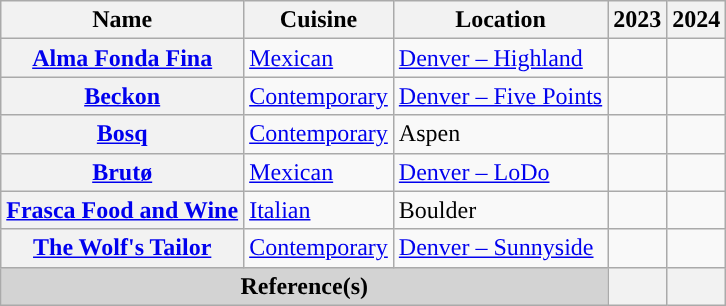<table class="wikitable sortable plainrowheaders" style="text-align:left;"">
<tr>
<th scope="col">Name</th>
<th scope="col">Cuisine</th>
<th scope="col">Location</th>
<th scope="col">2023</th>
<th scope="col">2024</th>
</tr>
<tr>
<th scope="row"><a href='#'>Alma Fonda Fina</a></th>
<td><a href='#'>Mexican</a></td>
<td><a href='#'>Denver – Highland</a></td>
<td></td>
<td></td>
</tr>
<tr>
<th scope="row"><a href='#'>Beckon</a></th>
<td><a href='#'>Contemporary</a></td>
<td><a href='#'>Denver – Five Points</a></td>
<td></td>
<td></td>
</tr>
<tr>
<th scope="row"><a href='#'>Bosq</a></th>
<td><a href='#'>Contemporary</a></td>
<td>Aspen</td>
<td></td>
<td></td>
</tr>
<tr>
<th scope="row"><a href='#'>Brutø</a></th>
<td><a href='#'>Mexican</a></td>
<td><a href='#'>Denver – LoDo</a></td>
<td></td>
<td></td>
</tr>
<tr>
<th scope="row"><a href='#'>Frasca Food and Wine</a></th>
<td><a href='#'>Italian</a></td>
<td>Boulder</td>
<td></td>
<td></td>
</tr>
<tr>
<th scope="row"><a href='#'>The Wolf's Tailor</a></th>
<td><a href='#'>Contemporary</a></td>
<td><a href='#'>Denver – Sunnyside</a></td>
<td></td>
<td></td>
</tr>
<tr>
<th colspan="3" style="text-align: center;background: lightgray;">Reference(s)</th>
<th></th>
<th></th>
</tr>
</table>
